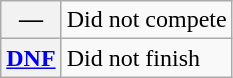<table class="wikitable">
<tr>
<th scope="row">—</th>
<td>Did not compete</td>
</tr>
<tr>
<th scope="row"><a href='#'>DNF</a></th>
<td>Did not finish</td>
</tr>
</table>
